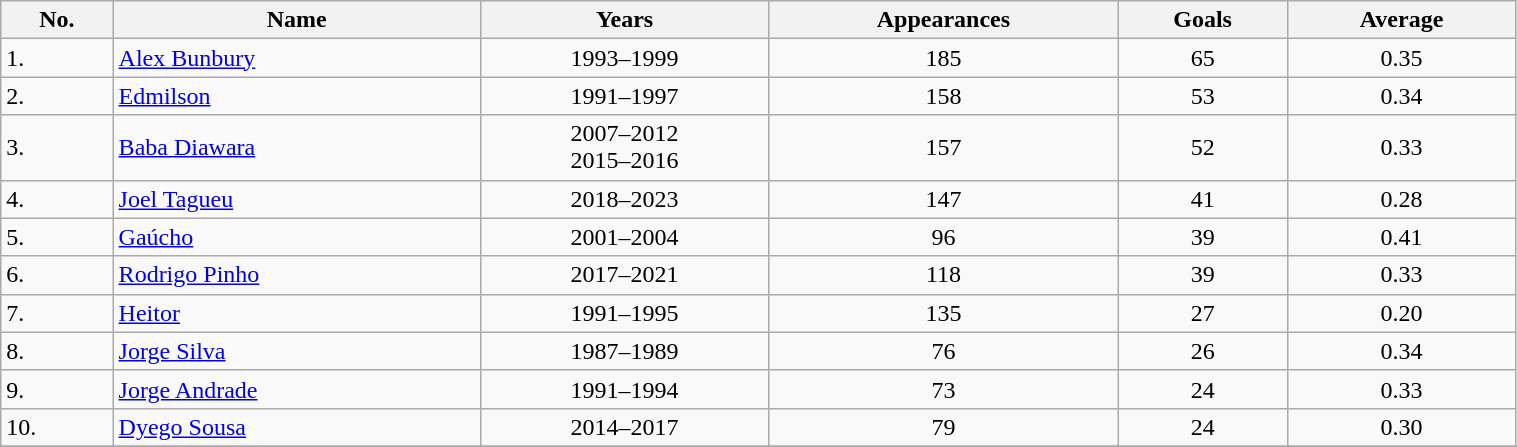<table class="wikitable sortable" style="width:80%; align:center; text-align:center">
<tr>
<th>No.</th>
<th>Name</th>
<th>Years</th>
<th>Appearances</th>
<th>Goals</th>
<th>Average</th>
</tr>
<tr>
<td align="left">1.</td>
<td align="left"> <a href='#'>Alex Bunbury</a></td>
<td>1993–1999</td>
<td>185</td>
<td>65</td>
<td>0.35</td>
</tr>
<tr>
<td align="left">2.</td>
<td align="left"> <a href='#'>Edmilson</a></td>
<td>1991–1997</td>
<td>158</td>
<td>53</td>
<td>0.34</td>
</tr>
<tr>
<td align="left">3.</td>
<td align="left"> <a href='#'>Baba Diawara</a></td>
<td>2007–2012<br>2015–2016</td>
<td>157</td>
<td>52</td>
<td>0.33</td>
</tr>
<tr>
<td align="left">4.</td>
<td align="left"> <a href='#'>Joel Tagueu</a></td>
<td>2018–2023</td>
<td>147</td>
<td>41</td>
<td>0.28</td>
</tr>
<tr>
<td align="left">5.</td>
<td align="left"> <a href='#'>Gaúcho</a></td>
<td>2001–2004</td>
<td>96</td>
<td>39</td>
<td>0.41</td>
</tr>
<tr>
<td align="left">6.</td>
<td align="left"> <a href='#'>Rodrigo Pinho</a></td>
<td>2017–2021</td>
<td>118</td>
<td>39</td>
<td>0.33</td>
</tr>
<tr>
<td align="left">7.</td>
<td align="left"> <a href='#'>Heitor</a></td>
<td>1991–1995</td>
<td>135</td>
<td>27</td>
<td>0.20</td>
</tr>
<tr>
<td align="left">8.</td>
<td align="left"> <a href='#'>Jorge Silva</a></td>
<td>1987–1989</td>
<td>76</td>
<td>26</td>
<td>0.34</td>
</tr>
<tr>
<td align="left">9.</td>
<td align="left"> <a href='#'>Jorge Andrade</a></td>
<td>1991–1994</td>
<td>73</td>
<td>24</td>
<td>0.33</td>
</tr>
<tr>
<td align="left">10.</td>
<td align="left"> <a href='#'>Dyego Sousa</a></td>
<td>2014–2017</td>
<td>79</td>
<td>24</td>
<td>0.30</td>
</tr>
<tr>
</tr>
</table>
